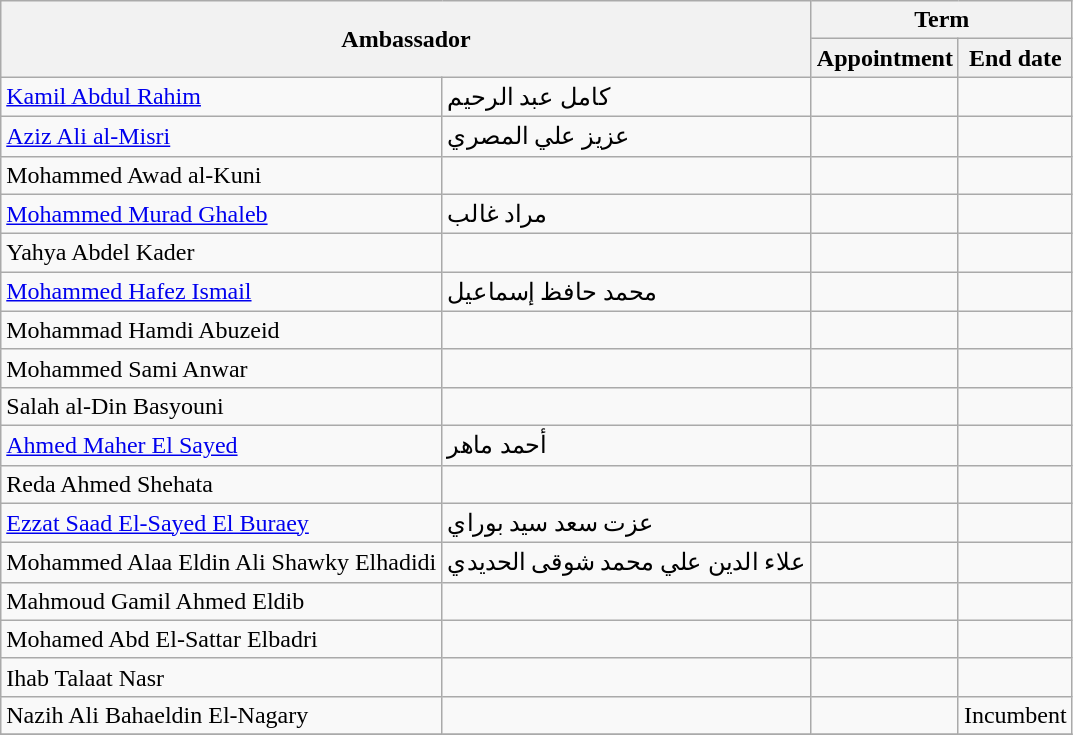<table class="wikitable" border="1">
<tr>
<th colspan=2; rowspan=2>Ambassador</th>
<th colspan=2>Term</th>
</tr>
<tr>
<th>Appointment</th>
<th>End date</th>
</tr>
<tr>
<td><a href='#'>Kamil Abdul Rahim</a></td>
<td>كامل عبد الرحيم</td>
<td></td>
<td></td>
</tr>
<tr>
<td><a href='#'>Aziz Ali al-Misri</a></td>
<td>عزيز علي المصري</td>
<td></td>
<td></td>
</tr>
<tr>
<td>Mohammed Awad al-Kuni</td>
<td></td>
<td></td>
<td></td>
</tr>
<tr>
<td><a href='#'>Mohammed Murad Ghaleb</a></td>
<td>مراد غالب</td>
<td></td>
<td></td>
</tr>
<tr>
<td>Yahya Abdel Kader</td>
<td></td>
<td></td>
<td></td>
</tr>
<tr>
<td><a href='#'>Mohammed Hafez Ismail</a></td>
<td>محمد حافظ إسماعيل</td>
<td></td>
<td></td>
</tr>
<tr>
<td>Mohammad Hamdi Abuzeid</td>
<td></td>
<td></td>
<td></td>
</tr>
<tr>
<td>Mohammed Sami Anwar</td>
<td></td>
<td></td>
<td></td>
</tr>
<tr>
<td>Salah al-Din Basyouni</td>
<td></td>
<td></td>
<td></td>
</tr>
<tr>
<td><a href='#'>Ahmed Maher El Sayed</a></td>
<td>أحمد ماهر</td>
<td></td>
<td></td>
</tr>
<tr>
<td>Reda Ahmed Shehata</td>
<td></td>
<td></td>
<td></td>
</tr>
<tr>
<td><a href='#'>Ezzat Saad El-Sayed El Buraey</a></td>
<td>عزت سعد سيد بوراي</td>
<td></td>
<td></td>
</tr>
<tr>
<td>Mohammed Alaa Eldin Ali Shawky Elhadidi</td>
<td>علاء الدين علي محمد شوقى الحديدي</td>
<td></td>
<td></td>
</tr>
<tr>
<td>Mahmoud Gamil Ahmed Eldib</td>
<td></td>
<td></td>
<td></td>
</tr>
<tr>
<td>Mohamed Abd El-Sattar Elbadri</td>
<td></td>
<td></td>
<td></td>
</tr>
<tr>
<td>Ihab Talaat Nasr</td>
<td></td>
<td></td>
<td></td>
</tr>
<tr>
<td>Nazih Ali Bahaeldin El-Nagary</td>
<td></td>
<td></td>
<td>Incumbent</td>
</tr>
<tr>
</tr>
</table>
